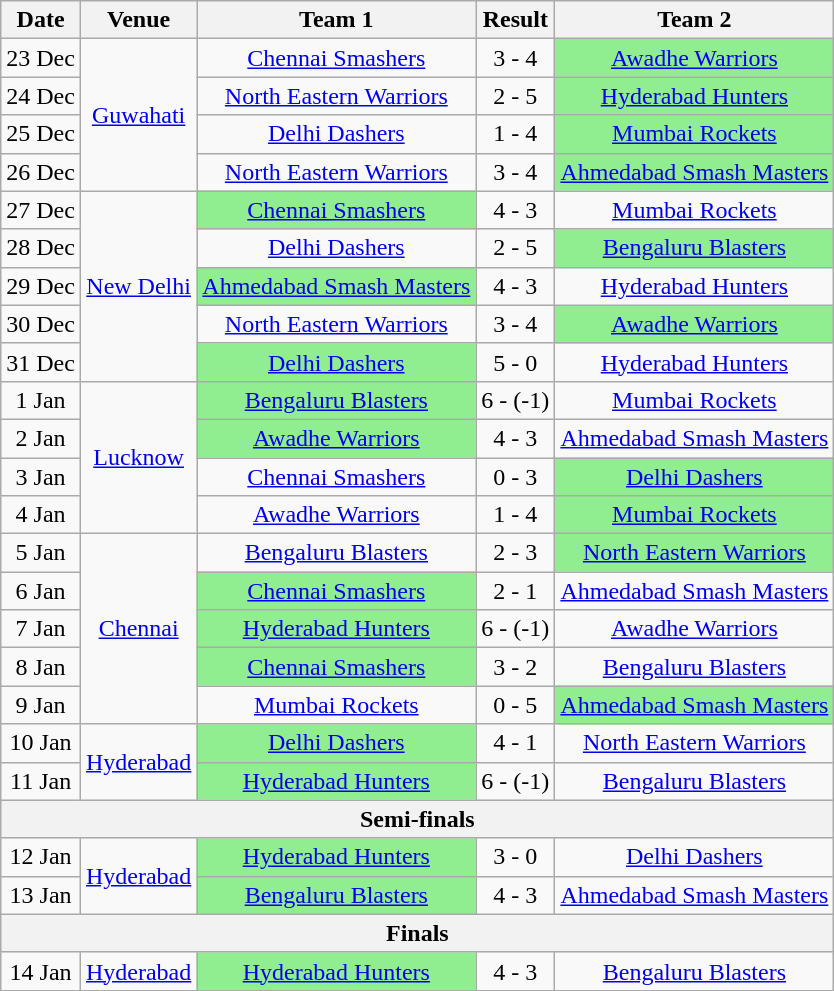<table class="wikitable" style="text-align: center;">
<tr>
<th>Date</th>
<th>Venue</th>
<th>Team 1</th>
<th>Result</th>
<th>Team 2</th>
</tr>
<tr>
<td>23 Dec</td>
<td rowspan="4"><a href='#'>Guwahati</a></td>
<td><a href='#'>Chennai Smashers</a></td>
<td>3 - 4</td>
<td style="background:lightgreen;"><a href='#'>Awadhe Warriors</a></td>
</tr>
<tr>
<td>24 Dec</td>
<td><a href='#'>North Eastern Warriors</a></td>
<td>2 - 5</td>
<td style="background:lightgreen;"><a href='#'>Hyderabad Hunters</a></td>
</tr>
<tr>
<td>25 Dec</td>
<td><a href='#'>Delhi Dashers</a></td>
<td>1 - 4</td>
<td style="background:lightgreen;"><a href='#'>Mumbai Rockets</a></td>
</tr>
<tr>
<td>26 Dec</td>
<td><a href='#'>North Eastern Warriors</a></td>
<td>3 - 4</td>
<td style="background:lightgreen;"><a href='#'>Ahmedabad Smash Masters</a></td>
</tr>
<tr>
<td>27 Dec</td>
<td rowspan="5"><a href='#'>New Delhi</a></td>
<td style="background:lightgreen;"><a href='#'>Chennai Smashers</a></td>
<td>4 - 3</td>
<td><a href='#'>Mumbai Rockets</a></td>
</tr>
<tr>
<td>28 Dec</td>
<td><a href='#'>Delhi Dashers</a></td>
<td>2 - 5</td>
<td style="background:lightgreen;"><a href='#'>Bengaluru Blasters</a></td>
</tr>
<tr>
<td>29 Dec</td>
<td style="background:lightgreen;"><a href='#'>Ahmedabad Smash Masters</a></td>
<td>4 - 3</td>
<td><a href='#'>Hyderabad Hunters</a></td>
</tr>
<tr>
<td>30 Dec</td>
<td><a href='#'>North Eastern Warriors</a></td>
<td>3 - 4</td>
<td style="background:lightgreen;"><a href='#'>Awadhe Warriors</a></td>
</tr>
<tr>
<td>31 Dec</td>
<td style="background:lightgreen;"><a href='#'>Delhi Dashers</a></td>
<td>5 - 0</td>
<td><a href='#'>Hyderabad Hunters</a></td>
</tr>
<tr>
<td>1 Jan</td>
<td rowspan="4"><a href='#'>Lucknow</a></td>
<td style="background:lightgreen;"><a href='#'>Bengaluru Blasters</a></td>
<td>6 - (-1)</td>
<td><a href='#'>Mumbai Rockets</a></td>
</tr>
<tr>
<td>2 Jan</td>
<td style="background:lightgreen;"><a href='#'>Awadhe Warriors</a></td>
<td>4 - 3</td>
<td><a href='#'>Ahmedabad Smash Masters</a></td>
</tr>
<tr>
<td>3 Jan</td>
<td><a href='#'>Chennai Smashers</a></td>
<td>0 - 3</td>
<td style="background:lightgreen;"><a href='#'>Delhi Dashers</a></td>
</tr>
<tr>
<td>4 Jan</td>
<td><a href='#'>Awadhe Warriors</a></td>
<td>1 - 4</td>
<td style="background:lightgreen;"><a href='#'>Mumbai Rockets</a></td>
</tr>
<tr>
<td>5 Jan</td>
<td rowspan="5"><a href='#'>Chennai</a></td>
<td><a href='#'>Bengaluru Blasters</a></td>
<td>2 - 3</td>
<td style="background:lightgreen;"><a href='#'>North Eastern Warriors</a></td>
</tr>
<tr>
<td>6 Jan</td>
<td style="background:lightgreen;"><a href='#'>Chennai Smashers</a></td>
<td>2 - 1</td>
<td><a href='#'>Ahmedabad Smash Masters</a></td>
</tr>
<tr>
<td>7 Jan</td>
<td style="background:lightgreen;"><a href='#'>Hyderabad Hunters</a></td>
<td>6 - (-1)</td>
<td><a href='#'>Awadhe Warriors</a></td>
</tr>
<tr>
<td>8 Jan</td>
<td style="background:lightgreen;"><a href='#'>Chennai Smashers</a></td>
<td>3 - 2</td>
<td><a href='#'>Bengaluru Blasters</a></td>
</tr>
<tr>
<td>9 Jan</td>
<td><a href='#'>Mumbai Rockets</a></td>
<td>0 - 5</td>
<td style="background:lightgreen;"><a href='#'>Ahmedabad Smash Masters</a></td>
</tr>
<tr>
<td>10 Jan</td>
<td rowspan="2"><a href='#'>Hyderabad</a></td>
<td style="background:lightgreen;"><a href='#'>Delhi Dashers</a></td>
<td>4 - 1</td>
<td><a href='#'>North Eastern Warriors</a></td>
</tr>
<tr>
<td>11 Jan</td>
<td style="background:lightgreen;"><a href='#'>Hyderabad Hunters</a></td>
<td>6 - (-1)</td>
<td><a href='#'>Bengaluru Blasters</a></td>
</tr>
<tr>
<th colspan="5">Semi-finals</th>
</tr>
<tr>
<td>12 Jan</td>
<td rowspan="2"><a href='#'>Hyderabad</a></td>
<td style="background:lightgreen;"><a href='#'>Hyderabad Hunters</a></td>
<td>3 - 0</td>
<td><a href='#'>Delhi Dashers</a></td>
</tr>
<tr>
<td>13 Jan</td>
<td style="background:lightgreen;"><a href='#'>Bengaluru Blasters</a></td>
<td>4 - 3</td>
<td><a href='#'>Ahmedabad Smash Masters</a></td>
</tr>
<tr>
<th colspan="5">Finals</th>
</tr>
<tr>
<td>14 Jan</td>
<td><a href='#'>Hyderabad</a></td>
<td style="background:lightgreen;"><a href='#'>Hyderabad Hunters</a></td>
<td>4 - 3</td>
<td><a href='#'>Bengaluru Blasters</a></td>
</tr>
</table>
